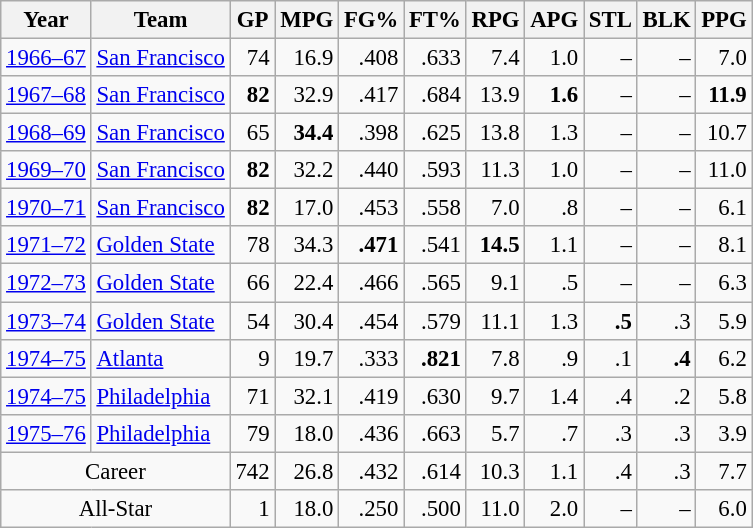<table class="wikitable sortable" style="font-size:95%; text-align:right;">
<tr>
<th>Year</th>
<th>Team</th>
<th>GP</th>
<th>MPG</th>
<th>FG%</th>
<th>FT%</th>
<th>RPG</th>
<th>APG</th>
<th>STL</th>
<th>BLK</th>
<th>PPG</th>
</tr>
<tr>
<td style="text-align:left;"><a href='#'>1966–67</a></td>
<td style="text-align:left;"><a href='#'>San Francisco</a></td>
<td>74</td>
<td>16.9</td>
<td>.408</td>
<td>.633</td>
<td>7.4</td>
<td>1.0</td>
<td>–</td>
<td>–</td>
<td>7.0</td>
</tr>
<tr>
<td style="text-align:left;"><a href='#'>1967–68</a></td>
<td style="text-align:left;"><a href='#'>San Francisco</a></td>
<td><strong>82</strong></td>
<td>32.9</td>
<td>.417</td>
<td>.684</td>
<td>13.9</td>
<td><strong>1.6</strong></td>
<td>–</td>
<td>–</td>
<td><strong>11.9</strong></td>
</tr>
<tr>
<td style="text-align:left;"><a href='#'>1968–69</a></td>
<td style="text-align:left;"><a href='#'>San Francisco</a></td>
<td>65</td>
<td><strong>34.4</strong></td>
<td>.398</td>
<td>.625</td>
<td>13.8</td>
<td>1.3</td>
<td>–</td>
<td>–</td>
<td>10.7</td>
</tr>
<tr>
<td style="text-align:left;"><a href='#'>1969–70</a></td>
<td style="text-align:left;"><a href='#'>San Francisco</a></td>
<td><strong>82</strong></td>
<td>32.2</td>
<td>.440</td>
<td>.593</td>
<td>11.3</td>
<td>1.0</td>
<td>–</td>
<td>–</td>
<td>11.0</td>
</tr>
<tr>
<td style="text-align:left;"><a href='#'>1970–71</a></td>
<td style="text-align:left;"><a href='#'>San Francisco</a></td>
<td><strong>82</strong></td>
<td>17.0</td>
<td>.453</td>
<td>.558</td>
<td>7.0</td>
<td>.8</td>
<td>–</td>
<td>–</td>
<td>6.1</td>
</tr>
<tr>
<td style="text-align:left;"><a href='#'>1971–72</a></td>
<td style="text-align:left;"><a href='#'>Golden State</a></td>
<td>78</td>
<td>34.3</td>
<td><strong>.471</strong></td>
<td>.541</td>
<td><strong>14.5</strong></td>
<td>1.1</td>
<td>–</td>
<td>–</td>
<td>8.1</td>
</tr>
<tr>
<td style="text-align:left;"><a href='#'>1972–73</a></td>
<td style="text-align:left;"><a href='#'>Golden State</a></td>
<td>66</td>
<td>22.4</td>
<td>.466</td>
<td>.565</td>
<td>9.1</td>
<td>.5</td>
<td>–</td>
<td>–</td>
<td>6.3</td>
</tr>
<tr>
<td style="text-align:left;"><a href='#'>1973–74</a></td>
<td style="text-align:left;"><a href='#'>Golden State</a></td>
<td>54</td>
<td>30.4</td>
<td>.454</td>
<td>.579</td>
<td>11.1</td>
<td>1.3</td>
<td><strong>.5</strong></td>
<td>.3</td>
<td>5.9</td>
</tr>
<tr>
<td style="text-align:left;"><a href='#'>1974–75</a></td>
<td style="text-align:left;"><a href='#'>Atlanta</a></td>
<td>9</td>
<td>19.7</td>
<td>.333</td>
<td><strong>.821</strong></td>
<td>7.8</td>
<td>.9</td>
<td>.1</td>
<td><strong>.4</strong></td>
<td>6.2</td>
</tr>
<tr>
<td style="text-align:left;"><a href='#'>1974–75</a></td>
<td style="text-align:left;"><a href='#'>Philadelphia</a></td>
<td>71</td>
<td>32.1</td>
<td>.419</td>
<td>.630</td>
<td>9.7</td>
<td>1.4</td>
<td>.4</td>
<td>.2</td>
<td>5.8</td>
</tr>
<tr>
<td style="text-align:left;"><a href='#'>1975–76</a></td>
<td style="text-align:left;"><a href='#'>Philadelphia</a></td>
<td>79</td>
<td>18.0</td>
<td>.436</td>
<td>.663</td>
<td>5.7</td>
<td>.7</td>
<td>.3</td>
<td>.3</td>
<td>3.9</td>
</tr>
<tr class="sortbottom">
<td colspan="2" style="text-align:center;">Career</td>
<td>742</td>
<td>26.8</td>
<td>.432</td>
<td>.614</td>
<td>10.3</td>
<td>1.1</td>
<td>.4</td>
<td>.3</td>
<td>7.7</td>
</tr>
<tr class="sortbottom">
<td colspan="2" style="text-align:center;">All-Star</td>
<td>1</td>
<td>18.0</td>
<td>.250</td>
<td>.500</td>
<td>11.0</td>
<td>2.0</td>
<td>–</td>
<td>–</td>
<td>6.0</td>
</tr>
</table>
